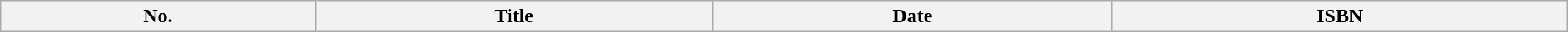<table class="wikitable" style="width:100%;">
<tr>
<th>No.</th>
<th>Title</th>
<th>Date</th>
<th>ISBN<br>





</th>
</tr>
</table>
